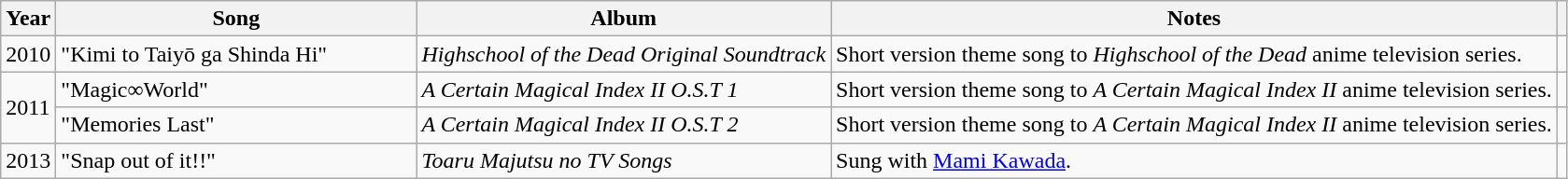<table class="wikitable">
<tr>
<th>Year</th>
<th style="width:250px;">Song</th>
<th>Album</th>
<th>Notes</th>
<th></th>
</tr>
<tr>
<td>2010</td>
<td>"Kimi to Taiyō ga Shinda Hi"</td>
<td><em>Highschool of the Dead Original Soundtrack</em></td>
<td>Short version theme song to <em>Highschool of the Dead</em> anime television series.</td>
<td style="text-align:center;"></td>
</tr>
<tr>
<td rowspan="2">2011</td>
<td>"Magic∞World"</td>
<td><em>A Certain Magical Index II O.S.T 1</em></td>
<td>Short version theme song to <em>A Certain Magical Index II</em> anime television series.</td>
<td style="text-align:center;"></td>
</tr>
<tr>
<td>"Memories Last"</td>
<td><em>A Certain Magical Index II O.S.T 2</em></td>
<td>Short version theme song to <em>A Certain Magical Index II</em> anime television series.</td>
<td style="text-align:center;"></td>
</tr>
<tr>
<td>2013</td>
<td>"Snap out of it!!"</td>
<td><em>Toaru Majutsu no TV Songs</em></td>
<td>Sung with <a href='#'>Mami Kawada</a>.</td>
<td style="text-align:center;"></td>
</tr>
</table>
